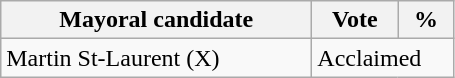<table class="wikitable">
<tr>
<th bgcolor="#DDDDFF" width="200px">Mayoral candidate</th>
<th bgcolor="#DDDDFF" width="50px">Vote</th>
<th bgcolor="#DDDDFF"  width="30px">%</th>
</tr>
<tr>
<td>Martin St-Laurent (X)</td>
<td colspan="2">Acclaimed</td>
</tr>
</table>
